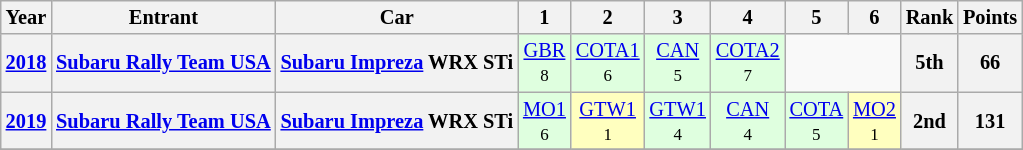<table class="wikitable" style="font-size: 85%; text-align: center;">
<tr>
<th>Year</th>
<th>Entrant</th>
<th>Car</th>
<th>1</th>
<th>2</th>
<th>3</th>
<th>4</th>
<th>5</th>
<th>6</th>
<th>Rank</th>
<th>Points</th>
</tr>
<tr>
<th><a href='#'>2018</a></th>
<th nowrap><a href='#'>Subaru Rally Team USA</a></th>
<th nowrap><a href='#'>Subaru Impreza</a> WRX STi</th>
<td style="background:#dfffdf;"><a href='#'>GBR</a> <br> <small>8</small></td>
<td style="background:#dfffdf;"><a href='#'>COTA1</a> <br> <small>6</small></td>
<td style="background:#dfffdf;"><a href='#'>CAN</a> <br> <small>5</small></td>
<td style="background:#dfffdf;"><a href='#'>COTA2</a> <br> <small>7</small></td>
<td colspan=2></td>
<th>5th</th>
<th>66</th>
</tr>
<tr>
<th><a href='#'>2019</a></th>
<th nowrap><a href='#'>Subaru Rally Team USA</a></th>
<th nowrap><a href='#'>Subaru Impreza</a> WRX STi</th>
<td style="background:#dfffdf;"><a href='#'>MO1</a> <br> <small>6</small></td>
<td style="background:#ffffbf;"><a href='#'>GTW1</a> <br> <small>1</small></td>
<td style="background:#dfffdf;"><a href='#'>GTW1</a> <br> <small>4</small></td>
<td style="background:#dfffdf;"><a href='#'>CAN</a> <br> <small>4</small></td>
<td style="background:#dfffdf;"><a href='#'>COTA</a> <br> <small>5</small></td>
<td style="background:#ffffbf;"><a href='#'>MO2</a> <br> <small>1</small></td>
<th>2nd</th>
<th>131</th>
</tr>
<tr>
</tr>
</table>
